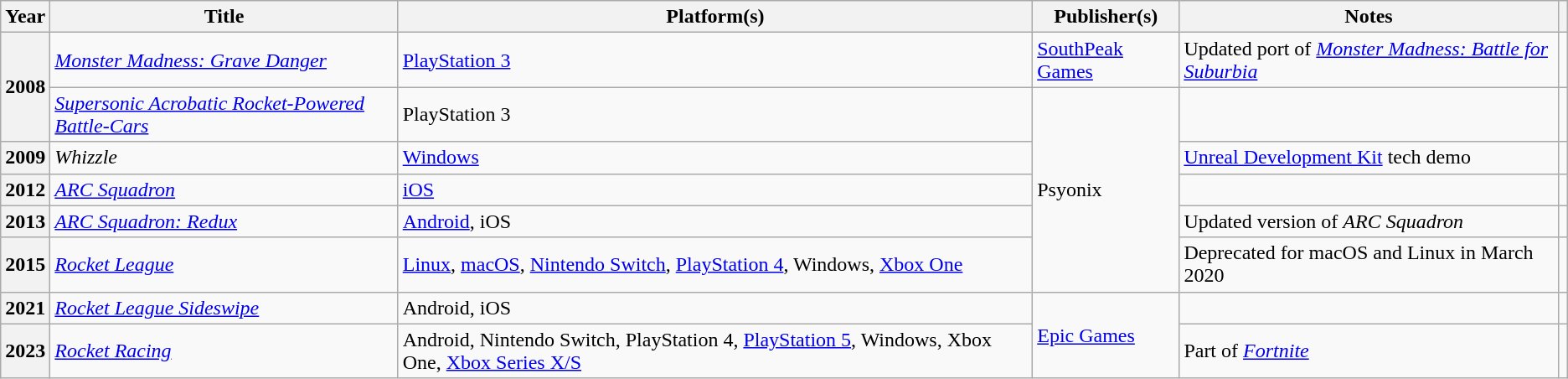<table class="wikitable sortable plainrowheaders">
<tr>
<th scope="col">Year</th>
<th scope="col">Title</th>
<th scope="col">Platform(s)</th>
<th scope="col">Publisher(s)</th>
<th scope="col" class="unsortable">Notes</th>
<th scope="col" class="unsortable"></th>
</tr>
<tr>
<th scope="row" rowspan="2">2008</th>
<td><em><a href='#'>Monster Madness: Grave Danger</a></em></td>
<td><a href='#'>PlayStation 3</a></td>
<td><a href='#'>SouthPeak Games</a></td>
<td>Updated port of <em><a href='#'>Monster Madness: Battle for Suburbia</a></em></td>
<td></td>
</tr>
<tr>
<td><em><a href='#'>Supersonic Acrobatic Rocket-Powered Battle-Cars</a></em></td>
<td>PlayStation 3</td>
<td rowspan="5">Psyonix</td>
<td></td>
<td></td>
</tr>
<tr>
<th scope="row">2009</th>
<td><em>Whizzle</em></td>
<td><a href='#'>Windows</a></td>
<td><a href='#'>Unreal Development Kit</a> tech demo</td>
<td></td>
</tr>
<tr>
<th scope="row">2012</th>
<td><em><a href='#'>ARC Squadron</a></em></td>
<td><a href='#'>iOS</a></td>
<td></td>
<td></td>
</tr>
<tr>
<th scope="row">2013</th>
<td><em><a href='#'>ARC Squadron: Redux</a></em></td>
<td><a href='#'>Android</a>, iOS</td>
<td>Updated version of <em>ARC Squadron</em></td>
<td></td>
</tr>
<tr>
<th scope="row">2015</th>
<td><em><a href='#'>Rocket League</a></em></td>
<td><a href='#'>Linux</a>, <a href='#'>macOS</a>, <a href='#'>Nintendo Switch</a>, <a href='#'>PlayStation 4</a>, Windows, <a href='#'>Xbox One</a></td>
<td>Deprecated for macOS and Linux in March 2020</td>
<td></td>
</tr>
<tr>
<th scope="row">2021</th>
<td><em><a href='#'>Rocket League Sideswipe</a></em></td>
<td>Android, iOS</td>
<td rowspan="2"><a href='#'>Epic Games</a></td>
<td></td>
<td></td>
</tr>
<tr>
<th scope="row">2023</th>
<td><em><a href='#'>Rocket Racing</a></em></td>
<td>Android, Nintendo Switch, PlayStation 4, <a href='#'>PlayStation 5</a>, Windows, Xbox One, <a href='#'>Xbox Series X/S</a></td>
<td>Part of <em><a href='#'>Fortnite</a></em></td>
<td></td>
</tr>
</table>
